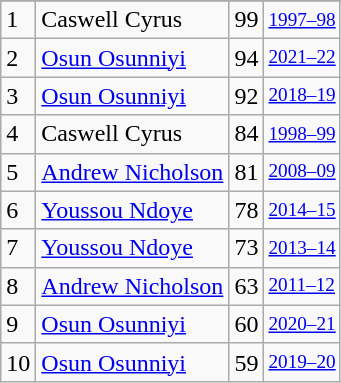<table class="wikitable">
<tr>
</tr>
<tr>
<td>1</td>
<td>Caswell Cyrus</td>
<td>99</td>
<td style="font-size:80%;"><a href='#'>1997–98</a></td>
</tr>
<tr>
<td>2</td>
<td><a href='#'>Osun Osunniyi</a></td>
<td>94</td>
<td style="font-size:80%;"><a href='#'>2021–22</a></td>
</tr>
<tr>
<td>3</td>
<td><a href='#'>Osun Osunniyi</a></td>
<td>92</td>
<td style="font-size:80%;"><a href='#'>2018–19</a></td>
</tr>
<tr>
<td>4</td>
<td>Caswell Cyrus</td>
<td>84</td>
<td style="font-size:80%;"><a href='#'>1998–99</a></td>
</tr>
<tr>
<td>5</td>
<td><a href='#'>Andrew Nicholson</a></td>
<td>81</td>
<td style="font-size:80%;"><a href='#'>2008–09</a></td>
</tr>
<tr>
<td>6</td>
<td><a href='#'>Youssou Ndoye</a></td>
<td>78</td>
<td style="font-size:80%;"><a href='#'>2014–15</a></td>
</tr>
<tr>
<td>7</td>
<td><a href='#'>Youssou Ndoye</a></td>
<td>73</td>
<td style="font-size:80%;"><a href='#'>2013–14</a></td>
</tr>
<tr>
<td>8</td>
<td><a href='#'>Andrew Nicholson</a></td>
<td>63</td>
<td style="font-size:80%;"><a href='#'>2011–12</a></td>
</tr>
<tr>
<td>9</td>
<td><a href='#'>Osun Osunniyi</a></td>
<td>60</td>
<td style="font-size:80%;"><a href='#'>2020–21</a></td>
</tr>
<tr>
<td>10</td>
<td><a href='#'>Osun Osunniyi</a></td>
<td>59</td>
<td style="font-size:80%;"><a href='#'>2019–20</a></td>
</tr>
</table>
